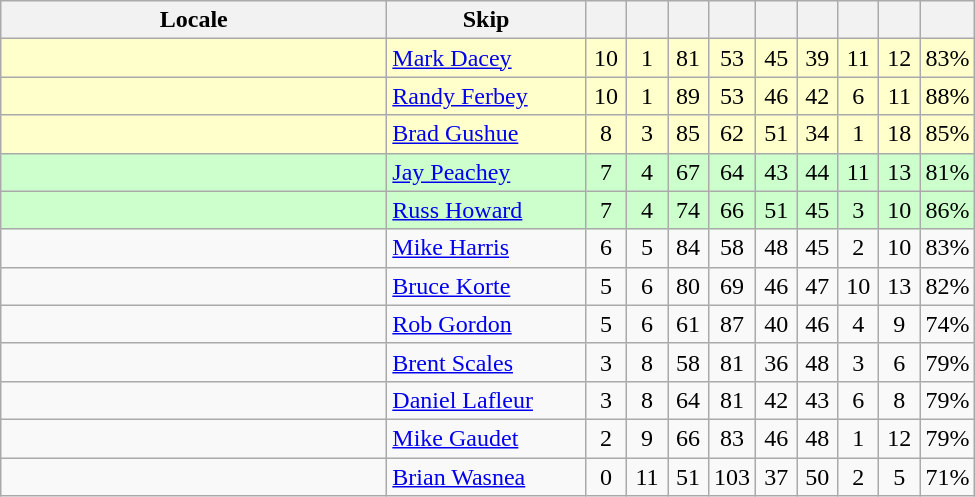<table class="wikitable" style="text-align: center;">
<tr>
<th width=250>Locale</th>
<th width=125>Skip</th>
<th width=20></th>
<th width=20></th>
<th width=20></th>
<th width=20></th>
<th width=20></th>
<th width=20></th>
<th width=20></th>
<th width=20></th>
<th width=20></th>
</tr>
<tr bgcolor=#ffffcc>
<td style="text-align: left;"></td>
<td style="text-align: left;"><a href='#'>Mark Dacey</a></td>
<td>10</td>
<td>1</td>
<td>81</td>
<td>53</td>
<td>45</td>
<td>39</td>
<td>11</td>
<td>12</td>
<td>83%</td>
</tr>
<tr bgcolor=#ffffcc>
<td style="text-align: left;"></td>
<td style="text-align: left;"><a href='#'>Randy Ferbey</a></td>
<td>10</td>
<td>1</td>
<td>89</td>
<td>53</td>
<td>46</td>
<td>42</td>
<td>6</td>
<td>11</td>
<td>88%</td>
</tr>
<tr bgcolor=#ffffcc>
<td style="text-align: left;"></td>
<td style="text-align: left;"><a href='#'>Brad Gushue</a></td>
<td>8</td>
<td>3</td>
<td>85</td>
<td>62</td>
<td>51</td>
<td>34</td>
<td>1</td>
<td>18</td>
<td>85%</td>
</tr>
<tr bgcolor=#ccffcc>
<td style="text-align: left;"></td>
<td style="text-align: left;"><a href='#'>Jay Peachey</a></td>
<td>7</td>
<td>4</td>
<td>67</td>
<td>64</td>
<td>43</td>
<td>44</td>
<td>11</td>
<td>13</td>
<td>81%</td>
</tr>
<tr bgcolor=#ccffcc>
<td style="text-align: left;"></td>
<td style="text-align: left;"><a href='#'>Russ Howard</a></td>
<td>7</td>
<td>4</td>
<td>74</td>
<td>66</td>
<td>51</td>
<td>45</td>
<td>3</td>
<td>10</td>
<td>86%</td>
</tr>
<tr>
<td style="text-align: left;"></td>
<td style="text-align: left;"><a href='#'>Mike Harris</a></td>
<td>6</td>
<td>5</td>
<td>84</td>
<td>58</td>
<td>48</td>
<td>45</td>
<td>2</td>
<td>10</td>
<td>83%</td>
</tr>
<tr>
<td style="text-align: left;"></td>
<td style="text-align: left;"><a href='#'>Bruce Korte</a></td>
<td>5</td>
<td>6</td>
<td>80</td>
<td>69</td>
<td>46</td>
<td>47</td>
<td>10</td>
<td>13</td>
<td>82%</td>
</tr>
<tr>
<td style="text-align: left;"></td>
<td style="text-align: left;"><a href='#'>Rob Gordon</a></td>
<td>5</td>
<td>6</td>
<td>61</td>
<td>87</td>
<td>40</td>
<td>46</td>
<td>4</td>
<td>9</td>
<td>74%</td>
</tr>
<tr>
<td style="text-align: left;"></td>
<td style="text-align: left;"><a href='#'>Brent Scales</a></td>
<td>3</td>
<td>8</td>
<td>58</td>
<td>81</td>
<td>36</td>
<td>48</td>
<td>3</td>
<td>6</td>
<td>79%</td>
</tr>
<tr>
<td style="text-align: left;"></td>
<td style="text-align: left;"><a href='#'>Daniel Lafleur</a></td>
<td>3</td>
<td>8</td>
<td>64</td>
<td>81</td>
<td>42</td>
<td>43</td>
<td>6</td>
<td>8</td>
<td>79%</td>
</tr>
<tr>
<td style="text-align: left;"></td>
<td style="text-align: left;"><a href='#'>Mike Gaudet</a></td>
<td>2</td>
<td>9</td>
<td>66</td>
<td>83</td>
<td>46</td>
<td>48</td>
<td>1</td>
<td>12</td>
<td>79%</td>
</tr>
<tr>
<td style="text-align: left;"></td>
<td style="text-align: left;"><a href='#'>Brian Wasnea</a></td>
<td>0</td>
<td>11</td>
<td>51</td>
<td>103</td>
<td>37</td>
<td>50</td>
<td>2</td>
<td>5</td>
<td>71%</td>
</tr>
</table>
